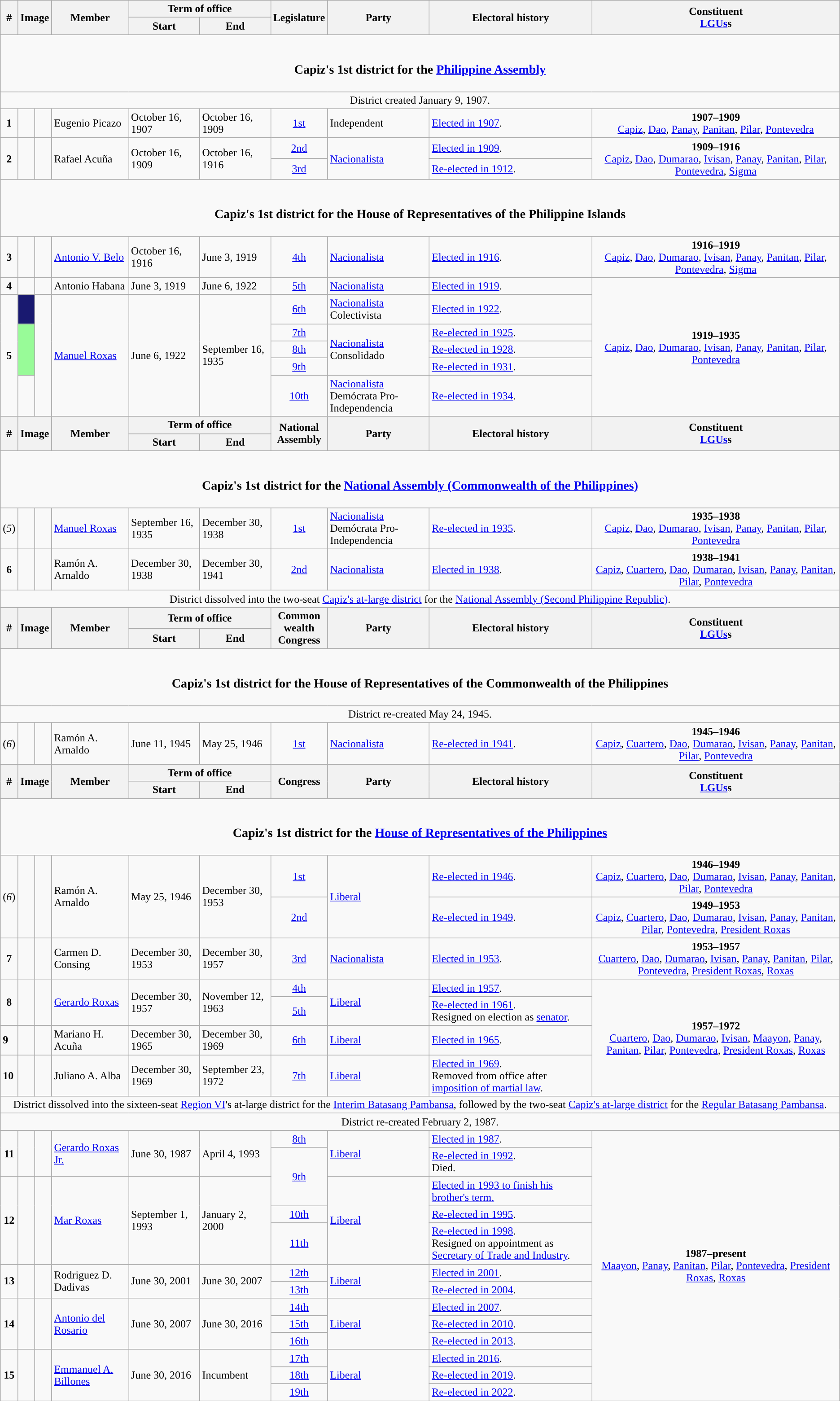<table class=wikitable>
<tr>
<th rowspan="2">#</th>
<th rowspan="2" colspan=2>Image</th>
<th rowspan="2">Member</th>
<th colspan=2>Term of office</th>
<th rowspan="2">Legislature</th>
<th rowspan="2">Party</th>
<th rowspan="2">Electoral history</th>
<th rowspan="2">Constituent<br><a href='#'>LGUs</a>s</th>
</tr>
<tr>
<th>Start</th>
<th>End</th>
</tr>
<tr>
<td colspan="10" style="text-align:center;"><br><h3>Capiz's 1st district for the <a href='#'>Philippine Assembly</a></h3></td>
</tr>
<tr>
<td colspan="10" style="text-align:center;">District created January 9, 1907.</td>
</tr>
<tr>
<td style="text-align:center;"><strong>1</strong></td>
<td style="color:inherit;background:"></td>
<td></td>
<td>Eugenio Picazo</td>
<td>October 16, 1907</td>
<td>October 16, 1909</td>
<td style="text-align:center;"><a href='#'>1st</a></td>
<td>Independent</td>
<td><a href='#'>Elected in 1907</a>.</td>
<td style="text-align:center;"><strong>1907–1909</strong><br><a href='#'>Capiz</a>, <a href='#'>Dao</a>, <a href='#'>Panay</a>, <a href='#'>Panitan</a>, <a href='#'>Pilar</a>, <a href='#'>Pontevedra</a></td>
</tr>
<tr>
<td rowspan="2" style="text-align:center;"><strong>2</strong></td>
<td rowspan="2" style="color:inherit;background:"></td>
<td rowspan="2"></td>
<td rowspan="2">Rafael Acuña</td>
<td rowspan="2">October 16, 1909</td>
<td rowspan="2">October 16, 1916</td>
<td style="text-align:center;"><a href='#'>2nd</a></td>
<td rowspan="2"><a href='#'>Nacionalista</a></td>
<td><a href='#'>Elected in 1909</a>.</td>
<td rowspan="2" style="text-align:center;"><strong>1909–1916</strong><br><a href='#'>Capiz</a>, <a href='#'>Dao</a>, <a href='#'>Dumarao</a>, <a href='#'>Ivisan</a>, <a href='#'>Panay</a>, <a href='#'>Panitan</a>, <a href='#'>Pilar</a>, <a href='#'>Pontevedra</a>, <a href='#'>Sigma</a></td>
</tr>
<tr>
<td style="text-align:center;"><a href='#'>3rd</a></td>
<td><a href='#'>Re-elected in 1912</a>.</td>
</tr>
<tr>
<td colspan="10" style="text-align:center;"><br><h3>Capiz's 1st district for the House of Representatives of the Philippine Islands</h3></td>
</tr>
<tr>
<td style="text-align:center;"><strong>3</strong></td>
<td style="color:inherit;background:"></td>
<td></td>
<td><a href='#'>Antonio V. Belo</a></td>
<td>October 16, 1916</td>
<td>June 3, 1919</td>
<td style="text-align:center;"><a href='#'>4th</a></td>
<td><a href='#'>Nacionalista</a></td>
<td><a href='#'>Elected in 1916</a>.</td>
<td style="text-align:center;"><strong>1916–1919</strong><br><a href='#'>Capiz</a>, <a href='#'>Dao</a>, <a href='#'>Dumarao</a>, <a href='#'>Ivisan</a>, <a href='#'>Panay</a>, <a href='#'>Panitan</a>, <a href='#'>Pilar</a>, <a href='#'>Pontevedra</a>, <a href='#'>Sigma</a></td>
</tr>
<tr>
<td style="text-align:center;"><strong>4</strong></td>
<td style="color:inherit;background:"></td>
<td></td>
<td>Antonio Habana</td>
<td>June 3, 1919</td>
<td>June 6, 1922</td>
<td style="text-align:center;"><a href='#'>5th</a></td>
<td><a href='#'>Nacionalista</a></td>
<td><a href='#'>Elected in 1919</a>.</td>
<td rowspan="6" style="text-align:center;"><strong>1919–1935</strong><br><a href='#'>Capiz</a>, <a href='#'>Dao</a>, <a href='#'>Dumarao</a>, <a href='#'>Ivisan</a>, <a href='#'>Panay</a>, <a href='#'>Panitan</a>, <a href='#'>Pilar</a>, <a href='#'>Pontevedra</a></td>
</tr>
<tr>
<td rowspan="5" style="text-align:center;"><strong>5</strong></td>
<td style="background-color:#191970"></td>
<td rowspan="5"></td>
<td rowspan="5"><a href='#'>Manuel Roxas</a></td>
<td rowspan="5">June 6, 1922</td>
<td rowspan="5">September 16, 1935</td>
<td style="text-align:center;"><a href='#'>6th</a></td>
<td><a href='#'>Nacionalista</a><br>Colectivista</td>
<td><a href='#'>Elected in 1922</a>.</td>
</tr>
<tr>
<td rowspan="3" style="background-color:#98fb98"></td>
<td style="text-align:center;"><a href='#'>7th</a></td>
<td rowspan="3"><a href='#'>Nacionalista</a><br>Consolidado</td>
<td><a href='#'>Re-elected in 1925</a>.</td>
</tr>
<tr>
<td style="text-align:center;"><a href='#'>8th</a></td>
<td><a href='#'>Re-elected in 1928</a>.</td>
</tr>
<tr>
<td style="text-align:center;"><a href='#'>9th</a></td>
<td><a href='#'>Re-elected in 1931</a>.</td>
</tr>
<tr>
<td style="color:inherit;background:"></td>
<td style="text-align:center;"><a href='#'>10th</a></td>
<td><a href='#'>Nacionalista</a><br>Demócrata Pro-Independencia</td>
<td><a href='#'>Re-elected in 1934</a>.</td>
</tr>
<tr>
<th rowspan="2">#</th>
<th rowspan="2" colspan=2>Image</th>
<th rowspan="2">Member</th>
<th colspan=2>Term of office</th>
<th rowspan="2">National<br>Assembly</th>
<th rowspan="2">Party</th>
<th rowspan="2">Electoral history</th>
<th rowspan="2">Constituent<br><a href='#'>LGUs</a>s</th>
</tr>
<tr>
<th>Start</th>
<th>End</th>
</tr>
<tr>
<td colspan="10" style="text-align:center;"><br><h3>Capiz's 1st district for the <a href='#'>National Assembly (Commonwealth of the Philippines)</a></h3></td>
</tr>
<tr>
<td style="text-align:center;">(<em>5</em>)</td>
<td style="color:inherit;background:"></td>
<td></td>
<td><a href='#'>Manuel Roxas</a></td>
<td>September 16, 1935</td>
<td>December 30, 1938</td>
<td style="text-align:center;"><a href='#'>1st</a></td>
<td><a href='#'>Nacionalista</a><br>Demócrata Pro-Independencia</td>
<td><a href='#'>Re-elected in 1935</a>.</td>
<td style="text-align:center;"><strong>1935–1938</strong><br><a href='#'>Capiz</a>, <a href='#'>Dao</a>, <a href='#'>Dumarao</a>, <a href='#'>Ivisan</a>, <a href='#'>Panay</a>, <a href='#'>Panitan</a>, <a href='#'>Pilar</a>, <a href='#'>Pontevedra</a></td>
</tr>
<tr>
<td style="text-align:center;"><strong>6</strong></td>
<td style="color:inherit;background:"></td>
<td></td>
<td>Ramón A. Arnaldo</td>
<td>December 30, 1938</td>
<td>December 30, 1941</td>
<td style="text-align:center;"><a href='#'>2nd</a></td>
<td><a href='#'>Nacionalista</a></td>
<td><a href='#'>Elected in 1938</a>.</td>
<td style="text-align:center;"><strong>1938–1941</strong><br><a href='#'>Capiz</a>, <a href='#'>Cuartero</a>, <a href='#'>Dao</a>, <a href='#'>Dumarao</a>, <a href='#'>Ivisan</a>, <a href='#'>Panay</a>, <a href='#'>Panitan</a>, <a href='#'>Pilar</a>, <a href='#'>Pontevedra</a></td>
</tr>
<tr>
<td colspan="10" style="text-align:center;">District dissolved into the two-seat <a href='#'>Capiz's at-large district</a> for the <a href='#'>National Assembly (Second Philippine Republic)</a>.</td>
</tr>
<tr>
<th rowspan="2">#</th>
<th rowspan="2" colspan=2>Image</th>
<th rowspan="2">Member</th>
<th colspan=2>Term of office</th>
<th rowspan="2">Common<br>wealth<br>Congress</th>
<th rowspan="2">Party</th>
<th rowspan="2">Electoral history</th>
<th rowspan="2">Constituent<br><a href='#'>LGUs</a>s</th>
</tr>
<tr>
<th>Start</th>
<th>End</th>
</tr>
<tr>
<td colspan="10" style="text-align:center;"><br><h3>Capiz's 1st district for the House of Representatives of the Commonwealth of the Philippines</h3></td>
</tr>
<tr>
<td colspan="10" style="text-align:center;">District re-created May 24, 1945.</td>
</tr>
<tr>
<td style="text-align:center;">(<em>6</em>)</td>
<td style="color:inherit;background:"></td>
<td></td>
<td>Ramón A. Arnaldo</td>
<td>June 11, 1945</td>
<td>May 25, 1946</td>
<td style="text-align:center;"><a href='#'>1st</a></td>
<td><a href='#'>Nacionalista</a></td>
<td><a href='#'>Re-elected in 1941</a>.</td>
<td style="text-align:center;"><strong>1945–1946</strong><br><a href='#'>Capiz</a>, <a href='#'>Cuartero</a>, <a href='#'>Dao</a>, <a href='#'>Dumarao</a>, <a href='#'>Ivisan</a>, <a href='#'>Panay</a>, <a href='#'>Panitan</a>, <a href='#'>Pilar</a>, <a href='#'>Pontevedra</a></td>
</tr>
<tr>
<th rowspan="2">#</th>
<th rowspan="2" colspan=2>Image</th>
<th rowspan="2">Member</th>
<th colspan=2>Term of office</th>
<th rowspan="2">Congress</th>
<th rowspan="2">Party</th>
<th rowspan="2">Electoral history</th>
<th rowspan="2">Constituent<br><a href='#'>LGUs</a>s</th>
</tr>
<tr>
<th>Start</th>
<th>End</th>
</tr>
<tr>
<td colspan="10" style="text-align:center;"><br><h3>Capiz's 1st district for the <a href='#'>House of Representatives of the Philippines</a></h3></td>
</tr>
<tr>
<td rowspan="2" style="text-align:center;">(<em>6</em>)</td>
<td rowspan="2" style="color:inherit;background:"></td>
<td rowspan="2"></td>
<td rowspan="2">Ramón A. Arnaldo</td>
<td rowspan="2">May 25, 1946</td>
<td rowspan="2">December 30, 1953</td>
<td style="text-align:center;"><a href='#'>1st</a></td>
<td rowspan="2"><a href='#'>Liberal</a></td>
<td><a href='#'>Re-elected in 1946</a>.</td>
<td style="text-align:center;"><strong>1946–1949</strong><br><a href='#'>Capiz</a>, <a href='#'>Cuartero</a>, <a href='#'>Dao</a>, <a href='#'>Dumarao</a>, <a href='#'>Ivisan</a>, <a href='#'>Panay</a>, <a href='#'>Panitan</a>, <a href='#'>Pilar</a>, <a href='#'>Pontevedra</a></td>
</tr>
<tr>
<td style="text-align:center;"><a href='#'>2nd</a></td>
<td><a href='#'>Re-elected in 1949</a>.</td>
<td style="text-align:center;"><strong>1949–1953</strong><br><a href='#'>Capiz</a>, <a href='#'>Cuartero</a>, <a href='#'>Dao</a>, <a href='#'>Dumarao</a>, <a href='#'>Ivisan</a>, <a href='#'>Panay</a>, <a href='#'>Panitan</a>, <a href='#'>Pilar</a>, <a href='#'>Pontevedra</a>, <a href='#'>President Roxas</a></td>
</tr>
<tr>
<td style="text-align:center;"><strong>7</strong></td>
<td style="color:inherit;background:"></td>
<td></td>
<td>Carmen D. Consing</td>
<td>December 30, 1953</td>
<td>December 30, 1957</td>
<td style="text-align:center;"><a href='#'>3rd</a></td>
<td><a href='#'>Nacionalista</a></td>
<td><a href='#'>Elected in 1953</a>.</td>
<td style="text-align:center;"><strong>1953–1957</strong><br><a href='#'>Cuartero</a>, <a href='#'>Dao</a>, <a href='#'>Dumarao</a>, <a href='#'>Ivisan</a>, <a href='#'>Panay</a>, <a href='#'>Panitan</a>, <a href='#'>Pilar</a>, <a href='#'>Pontevedra</a>, <a href='#'>President Roxas</a>, <a href='#'>Roxas</a></td>
</tr>
<tr>
<td rowspan="2" style="text-align:center;"><strong>8</strong></td>
<td rowspan="2" style="color:inherit;background:"></td>
<td rowspan="2"></td>
<td rowspan="2"><a href='#'>Gerardo Roxas</a></td>
<td rowspan="2">December 30, 1957</td>
<td rowspan="2">November 12, 1963</td>
<td style="text-align:center;"><a href='#'>4th</a></td>
<td rowspan="2"><a href='#'>Liberal</a></td>
<td><a href='#'>Elected in 1957</a>.</td>
<td rowspan="4" style="text-align:center;"><strong>1957–1972</strong><br><a href='#'>Cuartero</a>, <a href='#'>Dao</a>, <a href='#'>Dumarao</a>, <a href='#'>Ivisan</a>, <a href='#'>Maayon</a>, <a href='#'>Panay</a>, <a href='#'>Panitan</a>, <a href='#'>Pilar</a>, <a href='#'>Pontevedra</a>, <a href='#'>President Roxas</a>, <a href='#'>Roxas</a></td>
</tr>
<tr>
<td style="text-align:center;"><a href='#'>5th</a></td>
<td><a href='#'>Re-elected in 1961</a>.<br>Resigned on election as <a href='#'>senator</a>.</td>
</tr>
<tr>
<td lstyle="text-align:center;"><strong>9</strong></td>
<td style="color:inherit;background:"></td>
<td></td>
<td>Mariano H. Acuña</td>
<td>December 30, 1965</td>
<td>December 30, 1969</td>
<td style="text-align:center;"><a href='#'>6th</a></td>
<td><a href='#'>Liberal</a></td>
<td><a href='#'>Elected in 1965</a>.</td>
</tr>
<tr>
<td lstyle="text-align:center;"><strong>10</strong></td>
<td style="color:inherit;background:"></td>
<td></td>
<td>Juliano A. Alba</td>
<td>December 30, 1969</td>
<td>September 23, 1972</td>
<td style="text-align:center;"><a href='#'>7th</a></td>
<td><a href='#'>Liberal</a></td>
<td><a href='#'>Elected in 1969</a>.<br>Removed from office after <a href='#'>imposition of martial law</a>.</td>
</tr>
<tr>
<td colspan="10" style="text-align:center;">District dissolved into the sixteen-seat <a href='#'>Region VI</a>'s at-large district for the <a href='#'>Interim Batasang Pambansa</a>, followed by the two-seat <a href='#'>Capiz's at-large district</a> for the <a href='#'>Regular Batasang Pambansa</a>.</td>
</tr>
<tr>
<td colspan="10" style="text-align:center;">District re-created February 2, 1987.</td>
</tr>
<tr>
<td rowspan="2" style="text-align:center;"><strong>11</strong></td>
<td rowspan="2" style="color:inherit;background:"></td>
<td rowspan="2"></td>
<td rowspan="2"><a href='#'>Gerardo Roxas Jr.</a></td>
<td rowspan="2">June 30, 1987</td>
<td rowspan="2">April 4, 1993</td>
<td style="text-align:center;"><a href='#'>8th</a></td>
<td rowspan="2"><a href='#'>Liberal</a></td>
<td><a href='#'>Elected in 1987</a>.</td>
<td rowspan="13" style="text-align:center;"><strong>1987–present</strong><br><a href='#'>Maayon</a>, <a href='#'>Panay</a>, <a href='#'>Panitan</a>, <a href='#'>Pilar</a>, <a href='#'>Pontevedra</a>, <a href='#'>President Roxas</a>, <a href='#'>Roxas</a></td>
</tr>
<tr>
<td rowspan="2" style="text-align:center;"><a href='#'>9th</a></td>
<td><a href='#'>Re-elected in 1992</a>.<br>Died.</td>
</tr>
<tr>
<td rowspan="3" style="text-align:center;"><strong>12</strong></td>
<td rowspan="3" style="color:inherit;background:"></td>
<td rowspan="3"></td>
<td rowspan="3"><a href='#'>Mar Roxas</a></td>
<td rowspan="3">September 1, 1993</td>
<td rowspan="3">January 2, 2000</td>
<td rowspan="3"><a href='#'>Liberal</a></td>
<td><a href='#'>Elected in 1993 to finish his brother's term.</a></td>
</tr>
<tr>
<td style="text-align:center;"><a href='#'>10th</a></td>
<td><a href='#'>Re-elected in 1995</a>.</td>
</tr>
<tr>
<td style="text-align:center;"><a href='#'>11th</a></td>
<td><a href='#'>Re-elected in 1998</a>.<br>Resigned on appointment as <a href='#'>Secretary of Trade and Industry</a>.</td>
</tr>
<tr>
<td rowspan="2" style="text-align:center;"><strong>13</strong></td>
<td rowspan="2" style="color:inherit;background:"></td>
<td rowspan="2"></td>
<td rowspan="2">Rodriguez D. Dadivas</td>
<td rowspan="2">June 30, 2001</td>
<td rowspan="2">June 30, 2007</td>
<td style="text-align:center;"><a href='#'>12th</a></td>
<td rowspan="2"><a href='#'>Liberal</a></td>
<td><a href='#'>Elected in 2001</a>.</td>
</tr>
<tr>
<td style="text-align:center;"><a href='#'>13th</a></td>
<td><a href='#'>Re-elected in 2004</a>.</td>
</tr>
<tr>
<td rowspan="3" style="text-align:center;"><strong>14</strong></td>
<td rowspan="3" style="background:"></td>
<td rowspan="3"></td>
<td rowspan="3"><a href='#'>Antonio del Rosario</a></td>
<td rowspan="3">June 30, 2007</td>
<td rowspan="3">June 30, 2016</td>
<td style="text-align:center;"><a href='#'>14th</a></td>
<td rowspan="3"><a href='#'>Liberal</a></td>
<td><a href='#'>Elected in 2007</a>.</td>
</tr>
<tr>
<td style="text-align:center;"><a href='#'>15th</a></td>
<td><a href='#'>Re-elected in 2010</a>.</td>
</tr>
<tr>
<td style="text-align:center;"><a href='#'>16th</a></td>
<td><a href='#'>Re-elected in 2013</a>.</td>
</tr>
<tr>
<td rowspan="3" style="text-align:center;"><strong>15</strong></td>
<td rowspan="3" style="color:inherit;background:"></td>
<td rowspan="3"></td>
<td rowspan="3"><a href='#'>Emmanuel A. Billones</a></td>
<td rowspan="3">June 30, 2016</td>
<td rowspan="3">Incumbent</td>
<td style="text-align:center;"><a href='#'>17th</a></td>
<td rowspan="3"><a href='#'>Liberal</a></td>
<td><a href='#'>Elected in 2016</a>.</td>
</tr>
<tr>
<td style="text-align:center;"><a href='#'>18th</a></td>
<td><a href='#'>Re-elected in 2019</a>.</td>
</tr>
<tr>
<td style="text-align:center;"><a href='#'>19th</a></td>
<td><a href='#'>Re-elected in 2022</a>.</td>
</tr>
</table>
